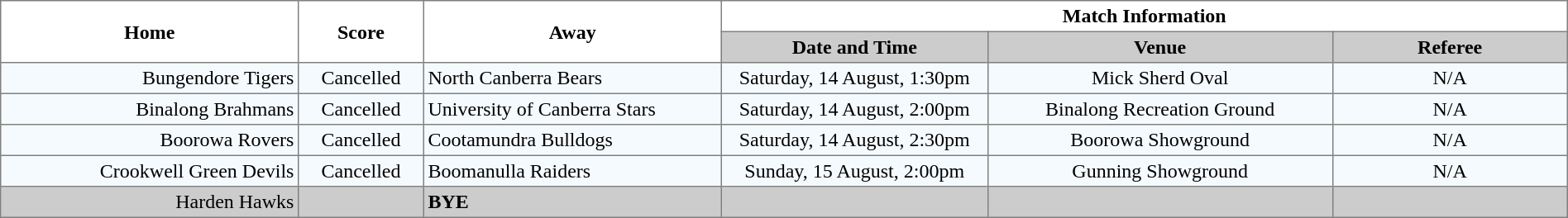<table width="100%" cellspacing="0" cellpadding="3" border="1" style="border-collapse:collapse;  text-align:center;">
<tr>
<th rowspan="2" width="19%">Home</th>
<th rowspan="2" width="8%">Score</th>
<th rowspan="2" width="19%">Away</th>
<th colspan="3">Match Information</th>
</tr>
<tr bgcolor="#CCCCCC">
<th width="17%">Date and Time</th>
<th width="22%">Venue</th>
<th width="50%">Referee</th>
</tr>
<tr style="text-align:center; background:#f5faff;">
<td align="right">Bungendore Tigers </td>
<td>Cancelled</td>
<td align="left"> North Canberra Bears</td>
<td>Saturday, 14 August, 1:30pm</td>
<td>Mick Sherd Oval</td>
<td>N/A</td>
</tr>
<tr style="text-align:center; background:#f5faff;">
<td align="right">Binalong Brahmans </td>
<td>Cancelled</td>
<td align="left"> University of Canberra Stars</td>
<td>Saturday, 14 August, 2:00pm</td>
<td>Binalong Recreation Ground</td>
<td>N/A</td>
</tr>
<tr style="text-align:center; background:#f5faff;">
<td align="right">Boorowa Rovers </td>
<td>Cancelled</td>
<td align="left"> Cootamundra Bulldogs</td>
<td>Saturday, 14 August, 2:30pm</td>
<td>Boorowa Showground</td>
<td>N/A</td>
</tr>
<tr style="text-align:center; background:#f5faff;">
<td align="right">Crookwell Green Devils </td>
<td>Cancelled</td>
<td align="left"> Boomanulla Raiders</td>
<td>Sunday, 15 August, 2:00pm</td>
<td>Gunning Showground</td>
<td>N/A</td>
</tr>
<tr style="text-align:center; background:#CCCCCC;">
<td align="right">Harden Hawks </td>
<td></td>
<td align="left"><strong>BYE</strong></td>
<td></td>
<td></td>
<td></td>
</tr>
</table>
